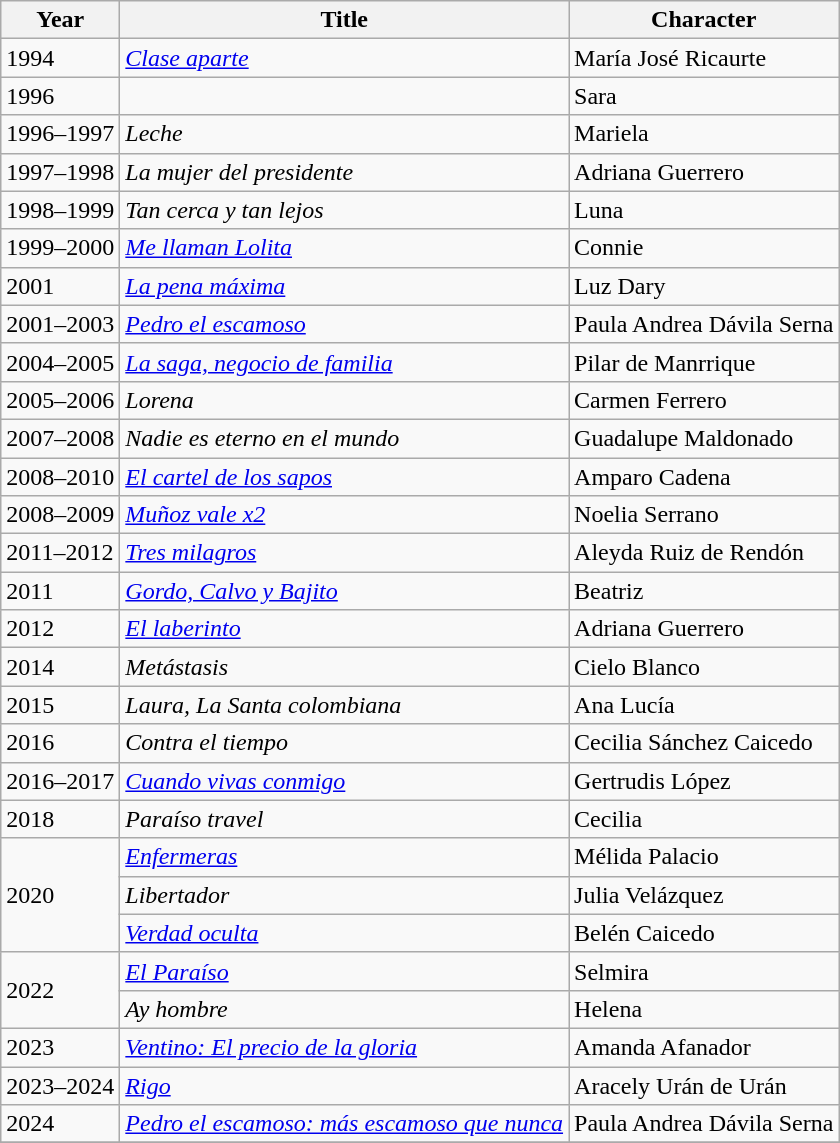<table class="wikitable">
<tr>
<th>Year</th>
<th>Title</th>
<th>Character</th>
</tr>
<tr>
<td>1994</td>
<td><em><a href='#'>Clase aparte</a></em></td>
<td>María José Ricaurte</td>
</tr>
<tr>
<td>1996</td>
<td><em></em></td>
<td>Sara</td>
</tr>
<tr>
<td>1996–1997</td>
<td><em>Leche</em></td>
<td>Mariela</td>
</tr>
<tr>
<td>1997–1998</td>
<td><em>La mujer del presidente</em></td>
<td>Adriana Guerrero</td>
</tr>
<tr>
<td>1998–1999</td>
<td><em>Tan cerca y tan lejos</em></td>
<td>Luna</td>
</tr>
<tr>
<td>1999–2000</td>
<td><em><a href='#'>Me llaman Lolita</a></em></td>
<td>Connie</td>
</tr>
<tr>
<td>2001</td>
<td><em><a href='#'>La pena máxima</a></em></td>
<td>Luz Dary</td>
</tr>
<tr>
<td>2001–2003</td>
<td><em><a href='#'>Pedro el escamoso</a></em></td>
<td>Paula Andrea Dávila Serna</td>
</tr>
<tr>
<td>2004–2005</td>
<td><em><a href='#'>La saga, negocio de familia</a></em></td>
<td>Pilar de Manrrique</td>
</tr>
<tr>
<td>2005–2006</td>
<td><em>Lorena</em></td>
<td>Carmen Ferrero</td>
</tr>
<tr>
<td>2007–2008</td>
<td><em>Nadie es eterno en el mundo</em></td>
<td>Guadalupe Maldonado</td>
</tr>
<tr>
<td>2008–2010</td>
<td><em><a href='#'>El cartel de los sapos</a></em></td>
<td>Amparo Cadena</td>
</tr>
<tr>
<td>2008–2009</td>
<td><a href='#'><em>Muñoz vale x2</em></a></td>
<td>Noelia Serrano</td>
</tr>
<tr>
<td>2011–2012</td>
<td><em><a href='#'>Tres milagros</a></em></td>
<td>Aleyda Ruiz de Rendón</td>
</tr>
<tr>
<td>2011</td>
<td><em><a href='#'>Gordo, Calvo y Bajito</a></em></td>
<td>Beatriz</td>
</tr>
<tr>
<td>2012</td>
<td><a href='#'><em>El laberinto</em></a></td>
<td>Adriana Guerrero</td>
</tr>
<tr>
<td>2014</td>
<td><em>Metástasis</em></td>
<td>Cielo Blanco</td>
</tr>
<tr>
<td>2015</td>
<td><em>Laura, La Santa colombiana</em></td>
<td>Ana Lucía</td>
</tr>
<tr>
<td>2016</td>
<td><em>Contra el tiempo</em></td>
<td>Cecilia Sánchez Caicedo</td>
</tr>
<tr>
<td>2016–2017</td>
<td><em><a href='#'>Cuando vivas conmigo</a></em></td>
<td>Gertrudis López</td>
</tr>
<tr>
<td>2018</td>
<td><em>Paraíso travel</em></td>
<td>Cecilia</td>
</tr>
<tr>
<td rowspan="3">2020</td>
<td><em><a href='#'>Enfermeras</a></em></td>
<td>Mélida Palacio</td>
</tr>
<tr>
<td><em>Libertador</em></td>
<td>Julia Velázquez</td>
</tr>
<tr>
<td><em><a href='#'>Verdad oculta</a></em></td>
<td>Belén Caicedo</td>
</tr>
<tr>
<td rowspan="2">2022</td>
<td><em><a href='#'>El Paraíso</a></em></td>
<td>Selmira</td>
</tr>
<tr>
<td><em>Ay hombre</em></td>
<td>Helena</td>
</tr>
<tr>
<td>2023</td>
<td><em><a href='#'>Ventino: El precio de la gloria</a></em></td>
<td>Amanda Afanador</td>
</tr>
<tr>
<td>2023–2024</td>
<td><em><a href='#'>Rigo</a></em></td>
<td>Aracely Urán de Urán</td>
</tr>
<tr>
<td>2024</td>
<td><em><a href='#'>Pedro el escamoso: más escamoso que nunca</a></em></td>
<td>Paula Andrea Dávila Serna</td>
</tr>
<tr>
</tr>
</table>
